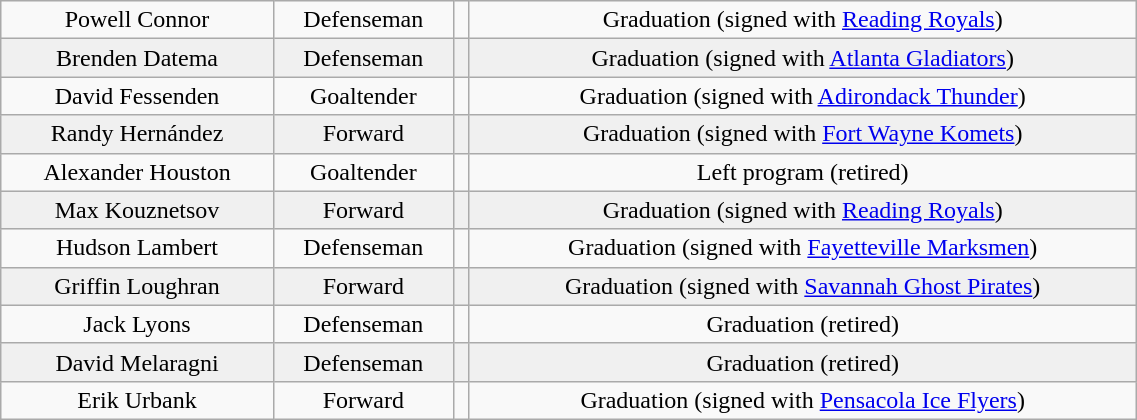<table class="wikitable" width="60%">
<tr align="center" bgcolor="">
<td>Powell Connor</td>
<td>Defenseman</td>
<td></td>
<td>Graduation (signed with <a href='#'>Reading Royals</a>)</td>
</tr>
<tr align="center" bgcolor="f0f0f0">
<td>Brenden Datema</td>
<td>Defenseman</td>
<td></td>
<td>Graduation (signed with <a href='#'>Atlanta Gladiators</a>)</td>
</tr>
<tr align="center" bgcolor="">
<td>David Fessenden</td>
<td>Goaltender</td>
<td></td>
<td>Graduation (signed with <a href='#'>Adirondack Thunder</a>)</td>
</tr>
<tr align="center" bgcolor="f0f0f0">
<td>Randy Hernández</td>
<td>Forward</td>
<td></td>
<td>Graduation (signed with <a href='#'>Fort Wayne Komets</a>)</td>
</tr>
<tr align="center" bgcolor="">
<td>Alexander Houston</td>
<td>Goaltender</td>
<td></td>
<td>Left program (retired)</td>
</tr>
<tr align="center" bgcolor="f0f0f0">
<td>Max Kouznetsov</td>
<td>Forward</td>
<td></td>
<td>Graduation (signed with <a href='#'>Reading Royals</a>)</td>
</tr>
<tr align="center" bgcolor="">
<td>Hudson Lambert</td>
<td>Defenseman</td>
<td></td>
<td>Graduation (signed with <a href='#'>Fayetteville Marksmen</a>)</td>
</tr>
<tr align="center" bgcolor="f0f0f0">
<td>Griffin Loughran</td>
<td>Forward</td>
<td></td>
<td>Graduation (signed with <a href='#'>Savannah Ghost Pirates</a>)</td>
</tr>
<tr align="center" bgcolor="">
<td>Jack Lyons</td>
<td>Defenseman</td>
<td></td>
<td>Graduation (retired)</td>
</tr>
<tr align="center" bgcolor="f0f0f0">
<td>David Melaragni</td>
<td>Defenseman</td>
<td></td>
<td>Graduation (retired)</td>
</tr>
<tr align="center" bgcolor="">
<td>Erik Urbank</td>
<td>Forward</td>
<td></td>
<td>Graduation (signed with <a href='#'>Pensacola Ice Flyers</a>)</td>
</tr>
</table>
